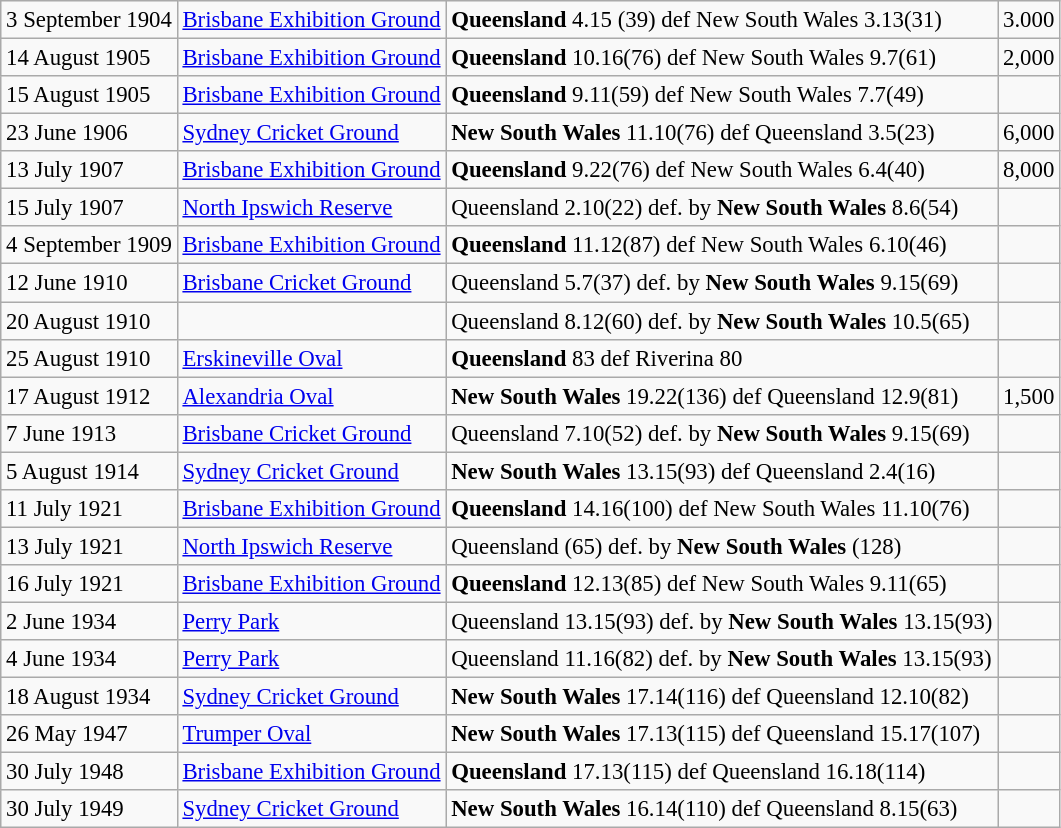<table class="wikitable" style="font-size: 95%;">
<tr>
<td>3 September 1904</td>
<td><a href='#'>Brisbane Exhibition Ground</a></td>
<td><strong>Queensland</strong> 4.15 (39) def New South Wales 3.13(31)</td>
<td>3.000</td>
</tr>
<tr>
<td>14 August 1905</td>
<td><a href='#'>Brisbane Exhibition Ground</a></td>
<td><strong>Queensland</strong> 10.16(76) def New South Wales 9.7(61)</td>
<td>2,000</td>
</tr>
<tr>
<td>15 August 1905</td>
<td><a href='#'>Brisbane Exhibition Ground</a></td>
<td><strong>Queensland</strong> 9.11(59) def New South Wales 7.7(49)</td>
</tr>
<tr>
<td>23 June 1906</td>
<td><a href='#'>Sydney Cricket Ground</a></td>
<td><strong>New South Wales</strong> 11.10(76) def Queensland 3.5(23)</td>
<td>6,000</td>
</tr>
<tr>
<td>13 July 1907</td>
<td><a href='#'>Brisbane Exhibition Ground</a></td>
<td><strong>Queensland</strong> 9.22(76) def New South Wales 6.4(40)</td>
<td>8,000</td>
</tr>
<tr>
<td>15 July 1907</td>
<td><a href='#'>North Ipswich Reserve</a></td>
<td>Queensland 2.10(22) def. by <strong>New South Wales</strong> 8.6(54)</td>
<td></td>
</tr>
<tr>
<td>4 September 1909</td>
<td><a href='#'>Brisbane Exhibition Ground</a></td>
<td><strong>Queensland</strong> 11.12(87) def New South Wales 6.10(46)</td>
<td></td>
</tr>
<tr>
<td>12 June 1910</td>
<td><a href='#'>Brisbane Cricket Ground</a></td>
<td>Queensland 5.7(37) def. by <strong>New South Wales</strong> 9.15(69)</td>
<td></td>
</tr>
<tr>
<td>20 August 1910</td>
<td></td>
<td>Queensland 8.12(60) def. by <strong>New South Wales</strong> 10.5(65)</td>
<td></td>
</tr>
<tr>
<td>25 August 1910</td>
<td><a href='#'>Erskineville Oval</a></td>
<td><strong>Queensland</strong> 83 def Riverina 80</td>
<td></td>
</tr>
<tr>
<td>17 August 1912</td>
<td><a href='#'>Alexandria Oval</a></td>
<td><strong>New South Wales</strong> 19.22(136) def Queensland 12.9(81)</td>
<td>1,500</td>
</tr>
<tr>
<td>7 June 1913</td>
<td><a href='#'>Brisbane Cricket Ground</a></td>
<td>Queensland 7.10(52) def. by <strong>New South Wales</strong> 9.15(69)</td>
<td></td>
</tr>
<tr>
<td>5 August 1914</td>
<td><a href='#'>Sydney Cricket Ground</a></td>
<td><strong>New South Wales</strong> 13.15(93) def Queensland 2.4(16)</td>
<td></td>
</tr>
<tr>
<td>11 July 1921</td>
<td><a href='#'>Brisbane Exhibition Ground</a></td>
<td><strong>Queensland</strong> 14.16(100) def New South Wales 11.10(76)</td>
<td></td>
</tr>
<tr>
<td>13 July 1921</td>
<td><a href='#'>North Ipswich Reserve</a></td>
<td>Queensland (65) def. by <strong>New South Wales</strong> (128)</td>
<td></td>
</tr>
<tr>
<td>16 July 1921</td>
<td><a href='#'>Brisbane Exhibition Ground</a></td>
<td><strong>Queensland</strong> 12.13(85) def New South Wales 9.11(65)</td>
<td></td>
</tr>
<tr>
<td>2 June 1934</td>
<td><a href='#'>Perry Park</a></td>
<td>Queensland 13.15(93) def. by <strong>New South Wales</strong> 13.15(93)</td>
<td></td>
</tr>
<tr>
<td>4 June 1934</td>
<td><a href='#'>Perry Park</a></td>
<td>Queensland 11.16(82) def. by <strong>New South Wales</strong> 13.15(93)</td>
<td></td>
</tr>
<tr>
<td>18 August 1934</td>
<td><a href='#'>Sydney Cricket Ground</a></td>
<td><strong>New South Wales</strong> 17.14(116) def Queensland 12.10(82)</td>
<td></td>
</tr>
<tr>
<td>26 May 1947</td>
<td><a href='#'>Trumper Oval</a></td>
<td><strong>New South Wales</strong> 17.13(115) def Queensland 15.17(107)</td>
<td></td>
</tr>
<tr>
<td>30 July 1948</td>
<td><a href='#'>Brisbane Exhibition Ground</a></td>
<td><strong>Queensland</strong> 17.13(115) def Queensland 16.18(114)</td>
<td></td>
</tr>
<tr>
<td>30 July 1949</td>
<td><a href='#'>Sydney Cricket Ground</a></td>
<td><strong>New South Wales</strong> 16.14(110) def Queensland 8.15(63)</td>
<td></td>
</tr>
</table>
